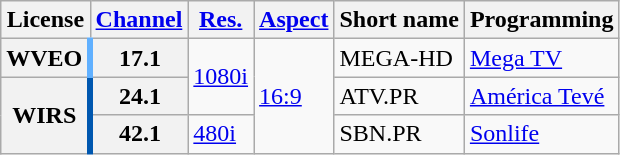<table class="wikitable">
<tr>
<th scope = "col">License</th>
<th scope = "col"><a href='#'>Channel</a></th>
<th scope = "col"><a href='#'>Res.</a></th>
<th scope = "col"><a href='#'>Aspect</a></th>
<th scope = "col">Short name</th>
<th scope = "col">Programming</th>
</tr>
<tr>
<th scope = "row" style="border-right: 4px solid #60B0FF;">WVEO</th>
<th scope = "row">17.1</th>
<td rowspan="2"><a href='#'>1080i</a></td>
<td rowspan="3"><a href='#'>16:9</a></td>
<td>MEGA-HD</td>
<td><a href='#'>Mega TV</a></td>
</tr>
<tr>
<th rowspan = "2" scope = "row" style="border-right: 4px solid #0057AF;">WIRS</th>
<th scope = "row">24.1</th>
<td>ATV.PR</td>
<td><a href='#'>América Tevé</a></td>
</tr>
<tr>
<th scope = "row">42.1</th>
<td><a href='#'>480i</a></td>
<td>SBN.PR</td>
<td><a href='#'>Sonlife</a></td>
</tr>
</table>
